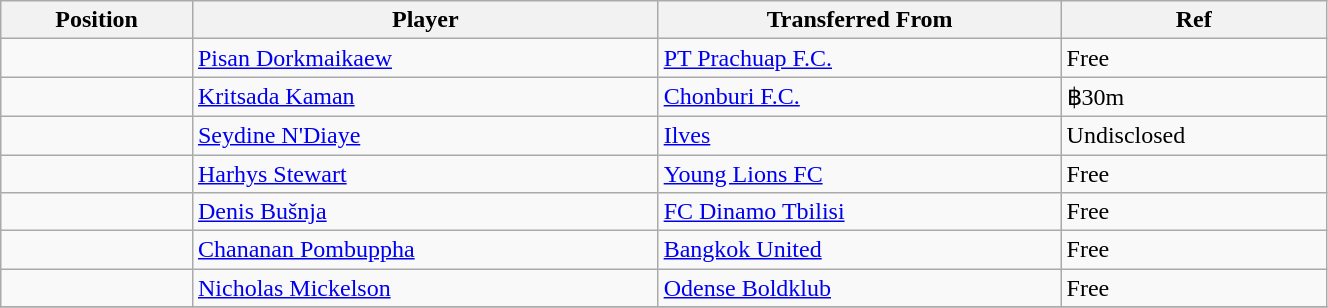<table class="wikitable sortable" style="width:70%; text-align:center; font-size:100%; text-align:left;">
<tr>
<th>Position</th>
<th>Player</th>
<th>Transferred From</th>
<th>Ref</th>
</tr>
<tr>
<td></td>
<td> <a href='#'>Pisan Dorkmaikaew</a></td>
<td> <a href='#'>PT Prachuap F.C.</a></td>
<td>Free</td>
</tr>
<tr>
<td></td>
<td> <a href='#'>Kritsada Kaman</a></td>
<td> <a href='#'>Chonburi F.C.</a></td>
<td>฿30m</td>
</tr>
<tr>
<td></td>
<td> <a href='#'>Seydine N'Diaye</a></td>
<td> <a href='#'>Ilves</a></td>
<td>Undisclosed</td>
</tr>
<tr>
<td></td>
<td> <a href='#'>Harhys Stewart</a></td>
<td> <a href='#'>Young Lions FC</a></td>
<td>Free</td>
</tr>
<tr>
<td></td>
<td> <a href='#'>Denis Bušnja</a></td>
<td> <a href='#'>FC Dinamo Tbilisi</a></td>
<td>Free</td>
</tr>
<tr>
<td></td>
<td> <a href='#'>Chananan Pombuppha</a></td>
<td> <a href='#'>Bangkok United</a></td>
<td>Free</td>
</tr>
<tr>
<td></td>
<td> <a href='#'>Nicholas Mickelson</a></td>
<td> <a href='#'>Odense Boldklub</a></td>
<td>Free</td>
</tr>
<tr>
</tr>
</table>
